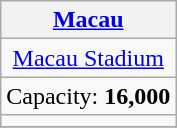<table class="wikitable" style="text-align:center">
<tr>
<th><a href='#'>Macau</a></th>
</tr>
<tr>
<td><a href='#'>Macau Stadium</a></td>
</tr>
<tr>
<td>Capacity: <strong>16,000</strong></td>
</tr>
<tr>
<td></td>
</tr>
<tr>
</tr>
</table>
